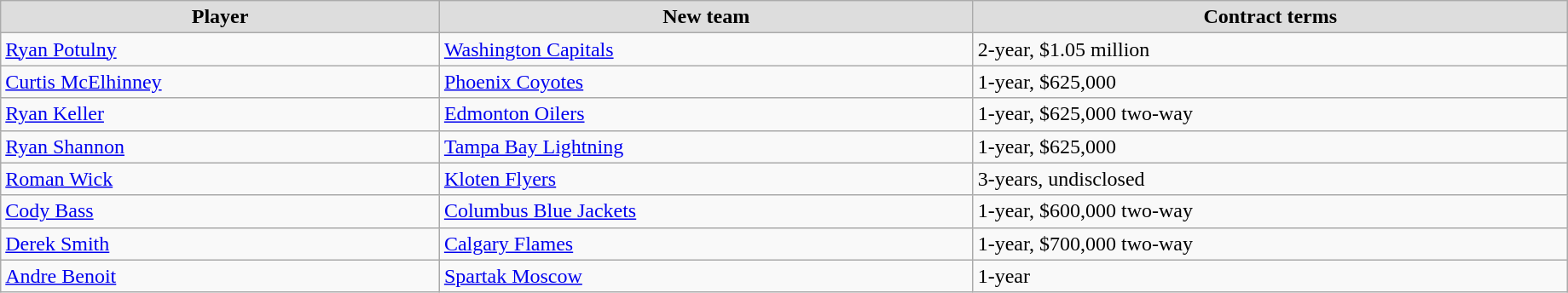<table class="wikitable" style="width:97%;">
<tr style="text-align:center; background:#ddd;">
<td><strong>Player</strong></td>
<td><strong>New team</strong></td>
<td><strong>Contract terms</strong></td>
</tr>
<tr>
<td><a href='#'>Ryan Potulny</a></td>
<td><a href='#'>Washington Capitals</a></td>
<td>2-year, $1.05 million</td>
</tr>
<tr>
<td><a href='#'>Curtis McElhinney</a></td>
<td><a href='#'>Phoenix Coyotes</a></td>
<td>1-year, $625,000</td>
</tr>
<tr>
<td><a href='#'>Ryan Keller</a></td>
<td><a href='#'>Edmonton Oilers</a></td>
<td>1-year, $625,000 two-way</td>
</tr>
<tr>
<td><a href='#'>Ryan Shannon</a></td>
<td><a href='#'>Tampa Bay Lightning</a></td>
<td>1-year, $625,000</td>
</tr>
<tr>
<td><a href='#'>Roman Wick</a></td>
<td><a href='#'>Kloten Flyers</a></td>
<td>3-years, undisclosed</td>
</tr>
<tr>
<td><a href='#'>Cody Bass</a></td>
<td><a href='#'>Columbus Blue Jackets</a></td>
<td>1-year, $600,000 two-way</td>
</tr>
<tr>
<td><a href='#'>Derek Smith</a></td>
<td><a href='#'>Calgary Flames</a></td>
<td>1-year, $700,000 two-way</td>
</tr>
<tr>
<td><a href='#'>Andre Benoit</a></td>
<td><a href='#'>Spartak Moscow</a></td>
<td>1-year</td>
</tr>
</table>
